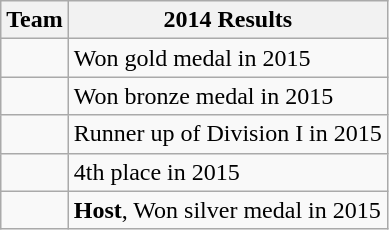<table class="wikitable">
<tr>
<th>Team</th>
<th>2014 Results</th>
</tr>
<tr>
<td></td>
<td>Won gold medal in 2015</td>
</tr>
<tr>
<td></td>
<td>Won bronze medal in 2015</td>
</tr>
<tr>
<td></td>
<td>Runner up of Division I in 2015</td>
</tr>
<tr>
<td></td>
<td>4th place in 2015</td>
</tr>
<tr>
<td></td>
<td><strong>Host</strong>, Won silver medal in 2015</td>
</tr>
</table>
